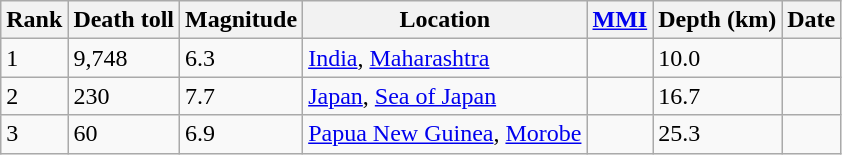<table class="sortable wikitable" style="font-size:100%;">
<tr>
<th>Rank</th>
<th>Death toll</th>
<th>Magnitude</th>
<th>Location</th>
<th><a href='#'>MMI</a></th>
<th>Depth (km)</th>
<th>Date</th>
</tr>
<tr>
<td>1</td>
<td>9,748</td>
<td>6.3</td>
<td> <a href='#'>India</a>, <a href='#'>Maharashtra</a></td>
<td></td>
<td>10.0</td>
<td></td>
</tr>
<tr>
<td>2</td>
<td>230</td>
<td>7.7</td>
<td> <a href='#'>Japan</a>, <a href='#'>Sea of Japan</a></td>
<td></td>
<td>16.7</td>
<td></td>
</tr>
<tr>
<td>3</td>
<td>60</td>
<td>6.9</td>
<td> <a href='#'>Papua New Guinea</a>, <a href='#'>Morobe</a></td>
<td></td>
<td>25.3</td>
<td></td>
</tr>
</table>
